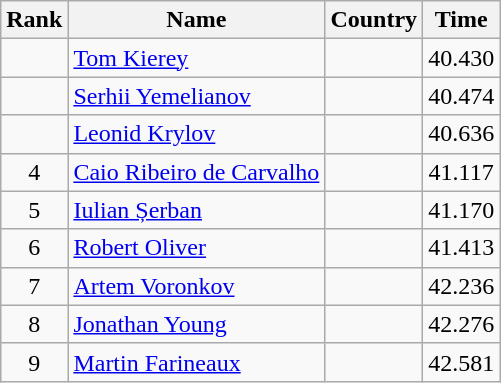<table class="wikitable" style="text-align:center">
<tr>
<th>Rank</th>
<th>Name</th>
<th>Country</th>
<th>Time</th>
</tr>
<tr>
<td></td>
<td align="left"><a href='#'>Tom Kierey</a></td>
<td align="left"></td>
<td>40.430</td>
</tr>
<tr>
<td></td>
<td align="left"><a href='#'>Serhii Yemelianov</a></td>
<td align="left"></td>
<td>40.474</td>
</tr>
<tr>
<td></td>
<td align="left"><a href='#'>Leonid Krylov</a></td>
<td align="left"></td>
<td>40.636</td>
</tr>
<tr>
<td>4</td>
<td align="left"><a href='#'>Caio Ribeiro de Carvalho</a></td>
<td align="left"></td>
<td>41.117</td>
</tr>
<tr>
<td>5</td>
<td align="left"><a href='#'>Iulian Șerban</a></td>
<td align="left"></td>
<td>41.170</td>
</tr>
<tr>
<td>6</td>
<td align="left"><a href='#'>Robert Oliver</a></td>
<td align="left"></td>
<td>41.413</td>
</tr>
<tr>
<td>7</td>
<td align="left"><a href='#'>Artem Voronkov</a></td>
<td align="left"></td>
<td>42.236</td>
</tr>
<tr>
<td>8</td>
<td align="left"><a href='#'>Jonathan Young</a></td>
<td align="left"></td>
<td>42.276</td>
</tr>
<tr>
<td>9</td>
<td align="left"><a href='#'>Martin Farineaux</a></td>
<td align="left"></td>
<td>42.581</td>
</tr>
</table>
